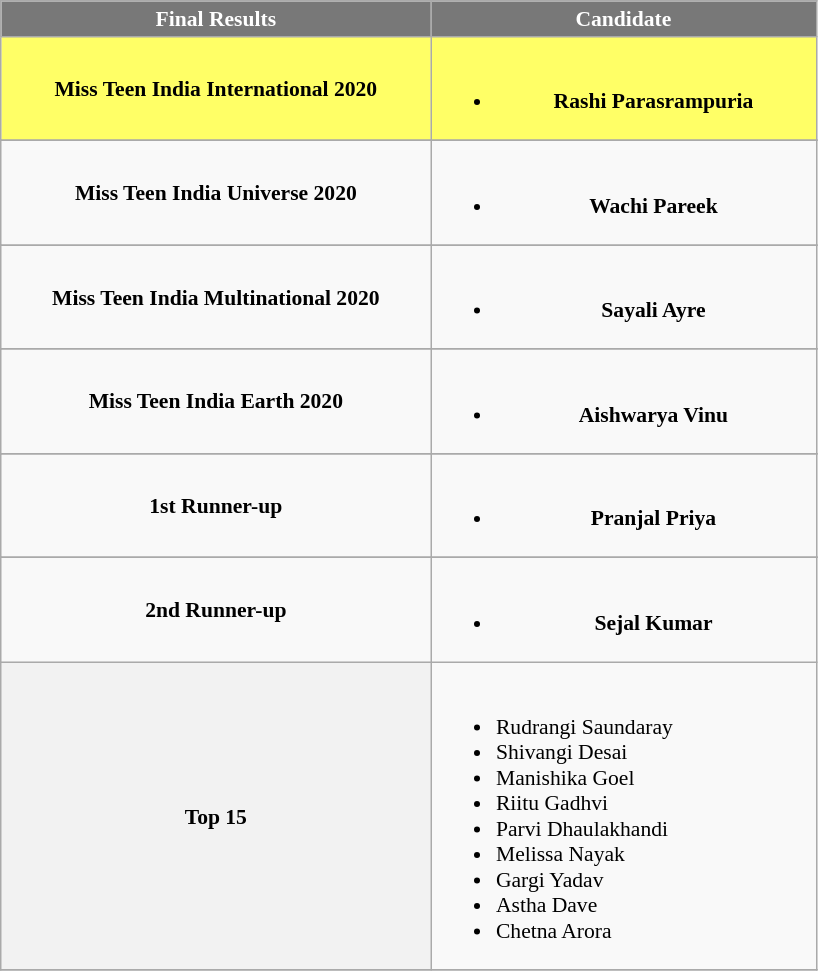<table class="wikitable sortable" style="font-size: 90%;">
<tr>
<th width="280" style="background-color:#787878;color:#FFFFFF;">Final Results</th>
<th width="250" style="background-color:#787878;color:#FFFFFF;">Candidate</th>
</tr>
<tr align="center" style="background:#FFFF66;">
<td><strong>Miss Teen India International 2020</strong></td>
<td><br><ul><li><strong>Rashi Parasrampuria</strong></li></ul></td>
</tr>
<tr>
</tr>
<tr align="center">
<td><strong>Miss Teen India Universe 2020</strong></td>
<td><br><ul><li><strong>Wachi Pareek</strong></li></ul></td>
</tr>
<tr>
</tr>
<tr align="center">
<td><strong>Miss Teen India Multinational 2020</strong></td>
<td><br><ul><li><strong>Sayali Ayre</strong></li></ul></td>
</tr>
<tr>
</tr>
<tr align="center">
<td><strong>Miss Teen India Earth 2020</strong></td>
<td><br><ul><li><strong>Aishwarya Vinu</strong></li></ul></td>
</tr>
<tr>
</tr>
<tr align="center">
<td><strong>1st Runner-up</strong></td>
<td><br><ul><li><strong>Pranjal Priya</strong></li></ul></td>
</tr>
<tr>
</tr>
<tr align="center">
<td><strong>2nd Runner-up</strong></td>
<td><br><ul><li><strong>Sejal Kumar</strong></li></ul></td>
</tr>
<tr>
<th>Top 15</th>
<td><br><ul><li>Rudrangi Saundaray</li><li>Shivangi Desai</li><li>Manishika Goel</li><li>Riitu Gadhvi</li><li>Parvi Dhaulakhandi</li><li>Melissa Nayak</li><li>Gargi Yadav</li><li>Astha Dave</li><li>Chetna Arora</li></ul></td>
</tr>
<tr>
</tr>
</table>
